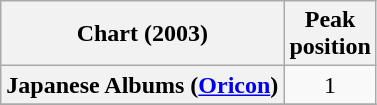<table class="wikitable plainrowheaders" style="text-align:center">
<tr>
<th scope="col">Chart (2003)</th>
<th scope="col">Peak<br>position</th>
</tr>
<tr>
<th scope="row">Japanese Albums (<a href='#'>Oricon</a>)</th>
<td>1</td>
</tr>
<tr>
</tr>
</table>
